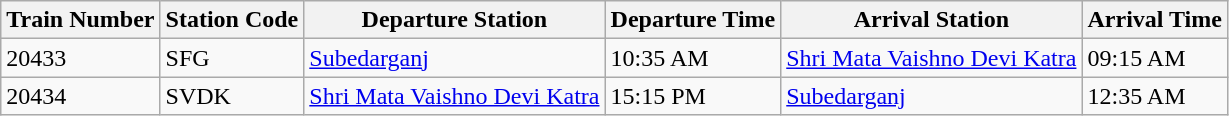<table class="wikitable">
<tr>
<th>Train Number</th>
<th>Station Code</th>
<th>Departure Station</th>
<th>Departure Time</th>
<th>Arrival Station</th>
<th>Arrival Time</th>
</tr>
<tr>
<td>20433</td>
<td>SFG</td>
<td><a href='#'>Subedarganj</a></td>
<td>10:35 AM</td>
<td><a href='#'>Shri Mata Vaishno Devi Katra</a></td>
<td>09:15 AM</td>
</tr>
<tr>
<td>20434</td>
<td>SVDK</td>
<td><a href='#'>Shri Mata Vaishno Devi Katra</a></td>
<td>15:15 PM</td>
<td><a href='#'>Subedarganj</a></td>
<td>12:35 AM</td>
</tr>
</table>
